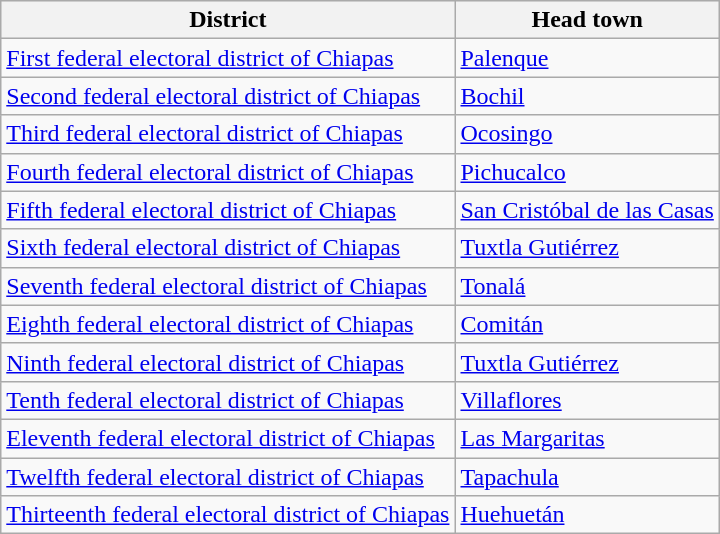<table class="wikitable" border="1">
<tr style="background:#efefef;">
<th><strong>District</strong></th>
<th><strong>Head town</strong></th>
</tr>
<tr>
<td><a href='#'>First federal electoral district of Chiapas</a></td>
<td><a href='#'>Palenque</a></td>
</tr>
<tr>
<td><a href='#'>Second federal electoral district of Chiapas</a></td>
<td><a href='#'>Bochil</a></td>
</tr>
<tr>
<td><a href='#'>Third federal electoral district of Chiapas</a></td>
<td><a href='#'>Ocosingo</a></td>
</tr>
<tr>
<td><a href='#'>Fourth federal electoral district of Chiapas</a></td>
<td><a href='#'>Pichucalco</a></td>
</tr>
<tr>
<td><a href='#'>Fifth federal electoral district of Chiapas</a></td>
<td><a href='#'>San Cristóbal de las Casas</a></td>
</tr>
<tr>
<td><a href='#'>Sixth federal electoral district of Chiapas</a></td>
<td><a href='#'>Tuxtla Gutiérrez</a></td>
</tr>
<tr>
<td><a href='#'>Seventh federal electoral district of Chiapas</a></td>
<td><a href='#'>Tonalá</a></td>
</tr>
<tr>
<td><a href='#'>Eighth federal electoral district of Chiapas</a></td>
<td><a href='#'>Comitán</a></td>
</tr>
<tr>
<td><a href='#'>Ninth federal electoral district of Chiapas</a></td>
<td><a href='#'>Tuxtla Gutiérrez</a></td>
</tr>
<tr>
<td><a href='#'>Tenth federal electoral district of Chiapas</a></td>
<td><a href='#'>Villaflores</a></td>
</tr>
<tr>
<td><a href='#'>Eleventh federal electoral district of Chiapas</a></td>
<td><a href='#'>Las Margaritas</a></td>
</tr>
<tr>
<td><a href='#'>Twelfth federal electoral district of Chiapas</a></td>
<td><a href='#'>Tapachula</a></td>
</tr>
<tr>
<td><a href='#'>Thirteenth federal electoral district of Chiapas</a></td>
<td><a href='#'>Huehuetán</a></td>
</tr>
</table>
